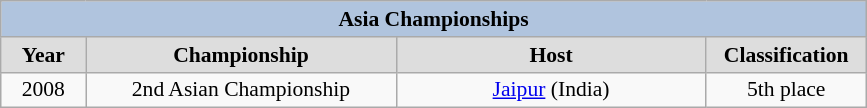<table class="wikitable" style=font-size:90%>
<tr align=center style="background:#B0C4DE;">
<td colspan=4><strong>Asia Championships</strong></td>
</tr>
<tr align=center bgcolor="#dddddd">
<td width=50><strong>Year</strong></td>
<td width=200><strong>Championship</strong></td>
<td width=200><strong>Host</strong></td>
<td width=100><strong>Classification</strong></td>
</tr>
<tr align=center>
<td>2008</td>
<td>2nd Asian Championship</td>
<td><a href='#'>Jaipur</a> (India)</td>
<td align="center">5th place</td>
</tr>
</table>
